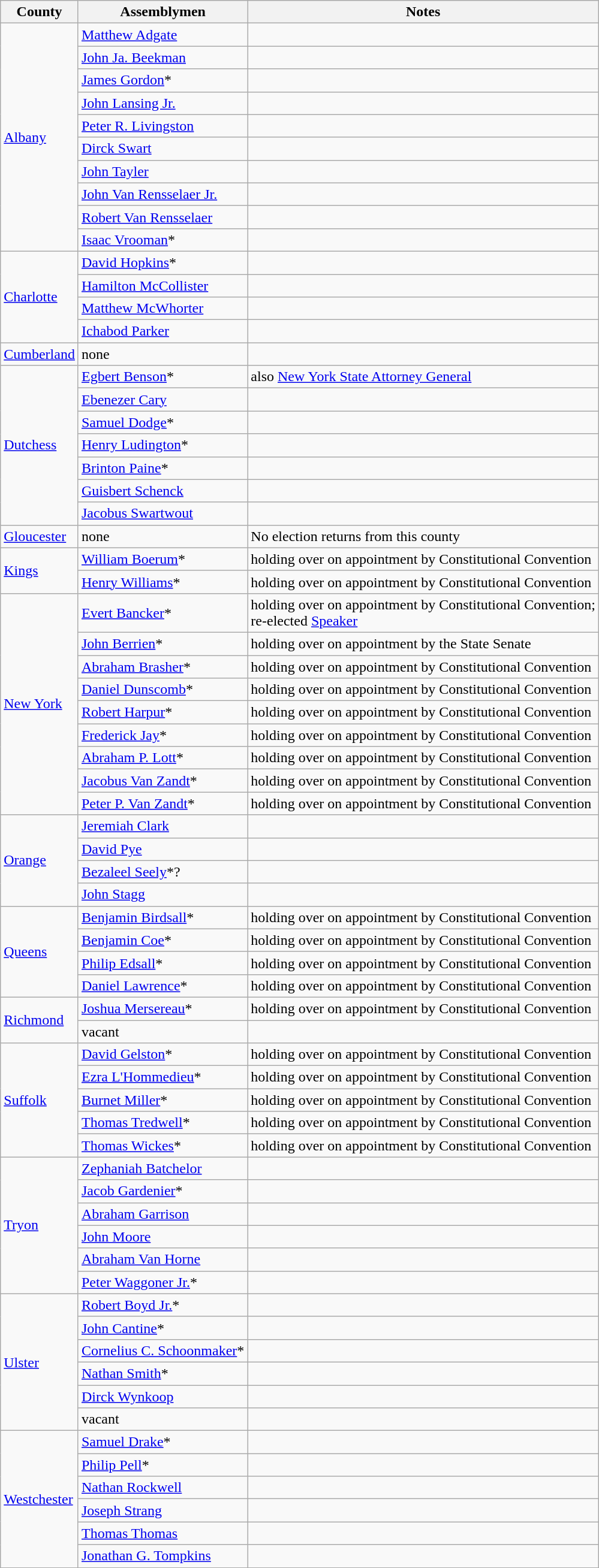<table class=wikitable>
<tr>
<th>County</th>
<th>Assemblymen</th>
<th>Notes</th>
</tr>
<tr>
<td rowspan="10"><a href='#'>Albany</a></td>
<td><a href='#'>Matthew Adgate</a></td>
<td></td>
</tr>
<tr>
<td><a href='#'>John Ja. Beekman</a></td>
<td></td>
</tr>
<tr>
<td><a href='#'>James Gordon</a>*</td>
<td></td>
</tr>
<tr>
<td><a href='#'>John Lansing Jr.</a></td>
<td></td>
</tr>
<tr>
<td><a href='#'>Peter R. Livingston</a></td>
<td></td>
</tr>
<tr>
<td><a href='#'>Dirck Swart</a></td>
<td></td>
</tr>
<tr>
<td><a href='#'>John Tayler</a></td>
<td></td>
</tr>
<tr>
<td><a href='#'>John Van Rensselaer Jr.</a></td>
<td></td>
</tr>
<tr>
<td><a href='#'>Robert Van Rensselaer</a></td>
<td></td>
</tr>
<tr>
<td><a href='#'>Isaac Vrooman</a>*</td>
<td></td>
</tr>
<tr>
<td rowspan="4"><a href='#'>Charlotte</a></td>
<td><a href='#'>David Hopkins</a>*</td>
<td></td>
</tr>
<tr>
<td><a href='#'>Hamilton McCollister</a></td>
<td></td>
</tr>
<tr>
<td><a href='#'>Matthew McWhorter</a></td>
<td></td>
</tr>
<tr>
<td><a href='#'>Ichabod Parker</a></td>
<td></td>
</tr>
<tr>
<td><a href='#'>Cumberland</a></td>
<td>none</td>
<td></td>
</tr>
<tr>
<td rowspan="7"><a href='#'>Dutchess</a></td>
<td><a href='#'>Egbert Benson</a>*</td>
<td>also <a href='#'>New York State Attorney General</a></td>
</tr>
<tr>
<td><a href='#'>Ebenezer Cary</a></td>
<td></td>
</tr>
<tr>
<td><a href='#'>Samuel Dodge</a>*</td>
<td></td>
</tr>
<tr>
<td><a href='#'>Henry Ludington</a>*</td>
<td></td>
</tr>
<tr>
<td><a href='#'>Brinton Paine</a>*</td>
<td></td>
</tr>
<tr>
<td><a href='#'>Guisbert Schenck</a></td>
<td></td>
</tr>
<tr>
<td><a href='#'>Jacobus Swartwout</a></td>
<td></td>
</tr>
<tr>
<td><a href='#'>Gloucester</a></td>
<td>none</td>
<td>No election returns from this county</td>
</tr>
<tr>
<td rowspan="2"><a href='#'>Kings</a></td>
<td><a href='#'>William Boerum</a>*</td>
<td>holding over on appointment by Constitutional Convention</td>
</tr>
<tr>
<td><a href='#'>Henry Williams</a>*</td>
<td>holding over on appointment by Constitutional Convention</td>
</tr>
<tr>
<td rowspan="9"><a href='#'>New York</a></td>
<td><a href='#'>Evert Bancker</a>*</td>
<td>holding over on appointment by Constitutional Convention; <br>re-elected <a href='#'>Speaker</a></td>
</tr>
<tr>
<td><a href='#'>John Berrien</a>*</td>
<td>holding over on appointment by the State Senate</td>
</tr>
<tr>
<td><a href='#'>Abraham Brasher</a>*</td>
<td>holding over on appointment by Constitutional Convention</td>
</tr>
<tr>
<td><a href='#'>Daniel Dunscomb</a>*</td>
<td>holding over on appointment by Constitutional Convention</td>
</tr>
<tr>
<td><a href='#'>Robert Harpur</a>*</td>
<td>holding over on appointment by Constitutional Convention</td>
</tr>
<tr>
<td><a href='#'>Frederick Jay</a>*</td>
<td>holding over on appointment by Constitutional Convention</td>
</tr>
<tr>
<td><a href='#'>Abraham P. Lott</a>*</td>
<td>holding over on appointment by Constitutional Convention</td>
</tr>
<tr>
<td><a href='#'>Jacobus Van Zandt</a>*</td>
<td>holding over on appointment by Constitutional Convention</td>
</tr>
<tr>
<td><a href='#'>Peter P. Van Zandt</a>*</td>
<td>holding over on appointment by Constitutional Convention</td>
</tr>
<tr>
<td rowspan="4"><a href='#'>Orange</a></td>
<td><a href='#'>Jeremiah Clark</a></td>
<td></td>
</tr>
<tr>
<td><a href='#'>David Pye</a></td>
<td></td>
</tr>
<tr>
<td><a href='#'>Bezaleel Seely</a>*?</td>
<td></td>
</tr>
<tr>
<td><a href='#'>John Stagg</a></td>
<td></td>
</tr>
<tr>
<td rowspan="4"><a href='#'>Queens</a></td>
<td><a href='#'>Benjamin Birdsall</a>*</td>
<td>holding over on appointment by Constitutional Convention</td>
</tr>
<tr>
<td><a href='#'>Benjamin Coe</a>*</td>
<td>holding over on appointment by Constitutional Convention</td>
</tr>
<tr>
<td><a href='#'>Philip Edsall</a>*</td>
<td>holding over on appointment by Constitutional Convention</td>
</tr>
<tr>
<td><a href='#'>Daniel Lawrence</a>*</td>
<td>holding over on appointment by Constitutional Convention</td>
</tr>
<tr>
<td rowspan="2"><a href='#'>Richmond</a></td>
<td><a href='#'>Joshua Mersereau</a>*</td>
<td>holding over on appointment by Constitutional Convention</td>
</tr>
<tr>
<td>vacant</td>
<td></td>
</tr>
<tr>
<td rowspan="5"><a href='#'>Suffolk</a></td>
<td><a href='#'>David Gelston</a>*</td>
<td>holding over on appointment by Constitutional Convention</td>
</tr>
<tr>
<td><a href='#'>Ezra L'Hommedieu</a>*</td>
<td>holding over on appointment by Constitutional Convention</td>
</tr>
<tr>
<td><a href='#'>Burnet Miller</a>*</td>
<td>holding over on appointment by Constitutional Convention</td>
</tr>
<tr>
<td><a href='#'>Thomas Tredwell</a>*</td>
<td>holding over on appointment by Constitutional Convention</td>
</tr>
<tr>
<td><a href='#'>Thomas Wickes</a>*</td>
<td>holding over on appointment by Constitutional Convention</td>
</tr>
<tr>
<td rowspan="6"><a href='#'>Tryon</a></td>
<td><a href='#'>Zephaniah Batchelor</a></td>
<td></td>
</tr>
<tr>
<td><a href='#'>Jacob Gardenier</a>*</td>
<td></td>
</tr>
<tr>
<td><a href='#'>Abraham Garrison</a></td>
<td></td>
</tr>
<tr>
<td><a href='#'>John Moore</a></td>
<td></td>
</tr>
<tr>
<td><a href='#'>Abraham Van Horne</a></td>
<td></td>
</tr>
<tr>
<td><a href='#'>Peter Waggoner Jr.</a>*</td>
<td></td>
</tr>
<tr>
<td rowspan="6"><a href='#'>Ulster</a></td>
<td><a href='#'>Robert Boyd Jr.</a>*</td>
<td></td>
</tr>
<tr>
<td><a href='#'>John Cantine</a>*</td>
<td></td>
</tr>
<tr>
<td><a href='#'>Cornelius C. Schoonmaker</a>*</td>
<td></td>
</tr>
<tr>
<td><a href='#'>Nathan Smith</a>*</td>
<td></td>
</tr>
<tr>
<td><a href='#'>Dirck Wynkoop</a></td>
<td></td>
</tr>
<tr>
<td>vacant</td>
<td></td>
</tr>
<tr>
<td rowspan="6"><a href='#'>Westchester</a></td>
<td><a href='#'>Samuel Drake</a>*</td>
<td></td>
</tr>
<tr>
<td><a href='#'>Philip Pell</a>*</td>
<td></td>
</tr>
<tr>
<td><a href='#'>Nathan Rockwell</a></td>
<td></td>
</tr>
<tr>
<td><a href='#'>Joseph Strang</a></td>
<td></td>
</tr>
<tr>
<td><a href='#'>Thomas Thomas</a></td>
<td></td>
</tr>
<tr>
<td><a href='#'>Jonathan G. Tompkins</a></td>
<td></td>
</tr>
<tr>
</tr>
</table>
